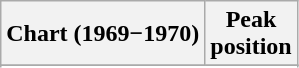<table class="wikitable sortable plainrowheaders" style="text-align:center">
<tr>
<th scope="col">Chart (1969−1970)</th>
<th scope="col">Peak<br>position</th>
</tr>
<tr>
</tr>
<tr>
</tr>
</table>
